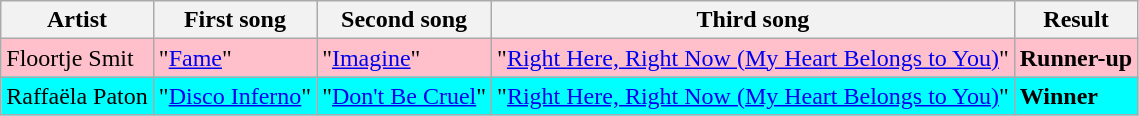<table class=wikitable>
<tr>
<th>Artist</th>
<th>First song</th>
<th>Second song</th>
<th>Third song</th>
<th>Result</th>
</tr>
<tr style="background:pink;">
<td>Floortje Smit</td>
<td>"<a href='#'>Fame</a>"</td>
<td>"<a href='#'>Imagine</a>"</td>
<td>"<a href='#'>Right Here, Right Now (My Heart Belongs to You)</a>"</td>
<td><strong>Runner-up</strong></td>
</tr>
<tr style="background:cyan;">
<td>Raffaëla Paton</td>
<td>"<a href='#'>Disco Inferno</a>"</td>
<td>"<a href='#'>Don't Be Cruel</a>"</td>
<td>"<a href='#'>Right Here, Right Now (My Heart Belongs to You)</a>"</td>
<td><strong>Winner</strong></td>
</tr>
</table>
